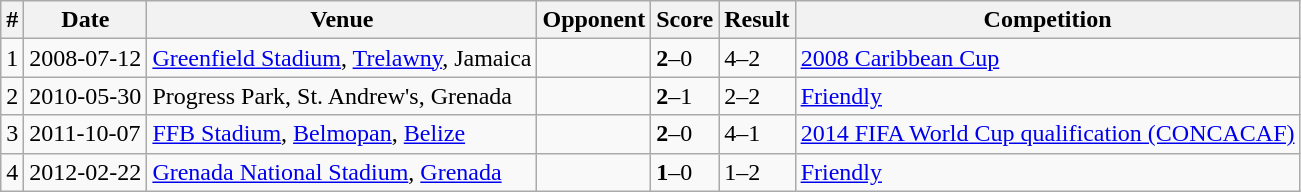<table class="wikitable">
<tr>
<th>#</th>
<th>Date</th>
<th>Venue</th>
<th>Opponent</th>
<th>Score</th>
<th>Result</th>
<th>Competition</th>
</tr>
<tr>
<td>1</td>
<td>2008-07-12</td>
<td><a href='#'>Greenfield Stadium</a>, <a href='#'>Trelawny</a>, Jamaica</td>
<td></td>
<td><strong>2</strong>–0</td>
<td>4–2</td>
<td><a href='#'>2008 Caribbean Cup</a></td>
</tr>
<tr>
<td>2</td>
<td>2010-05-30</td>
<td>Progress Park, St. Andrew's, Grenada</td>
<td></td>
<td><strong>2</strong>–1</td>
<td>2–2</td>
<td><a href='#'>Friendly</a></td>
</tr>
<tr>
<td>3</td>
<td>2011-10-07</td>
<td><a href='#'>FFB Stadium</a>, <a href='#'>Belmopan</a>, <a href='#'>Belize</a></td>
<td></td>
<td><strong>2</strong>–0</td>
<td>4–1</td>
<td><a href='#'>2014 FIFA World Cup qualification (CONCACAF)</a></td>
</tr>
<tr>
<td>4</td>
<td>2012-02-22</td>
<td><a href='#'>Grenada National Stadium</a>, <a href='#'>Grenada</a></td>
<td></td>
<td><strong>1</strong>–0</td>
<td>1–2</td>
<td><a href='#'>Friendly</a></td>
</tr>
</table>
